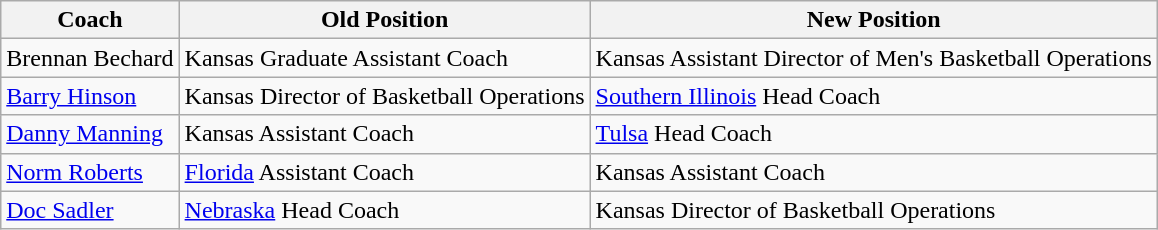<table class="wikitable">
<tr>
<th>Coach</th>
<th>Old Position</th>
<th>New Position</th>
</tr>
<tr>
<td>Brennan Bechard</td>
<td>Kansas Graduate Assistant Coach</td>
<td>Kansas Assistant Director of Men's Basketball Operations</td>
</tr>
<tr>
<td><a href='#'>Barry Hinson</a></td>
<td>Kansas Director of Basketball Operations</td>
<td><a href='#'>Southern Illinois</a> Head Coach</td>
</tr>
<tr>
<td><a href='#'>Danny Manning</a></td>
<td>Kansas Assistant Coach</td>
<td><a href='#'>Tulsa</a> Head Coach</td>
</tr>
<tr>
<td><a href='#'>Norm Roberts</a></td>
<td><a href='#'>Florida</a> Assistant Coach</td>
<td>Kansas Assistant Coach</td>
</tr>
<tr>
<td><a href='#'>Doc Sadler</a></td>
<td><a href='#'>Nebraska</a> Head Coach</td>
<td>Kansas Director of Basketball Operations</td>
</tr>
</table>
